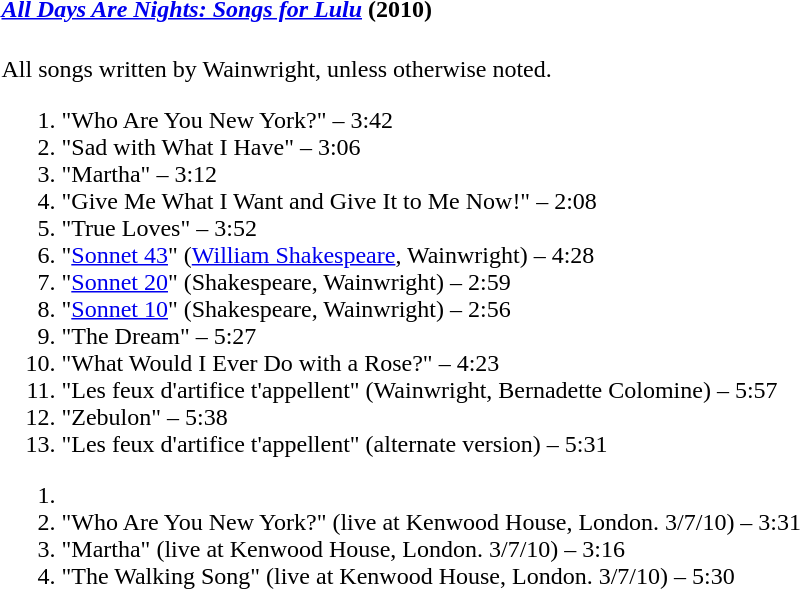<table class="collapsible collapsed" border="0" style="margin-right:20.45em">
<tr>
<th style="width:100%; text-align:left;"><em><a href='#'>All Days Are Nights: Songs for Lulu</a></em> (2010)</th>
<th></th>
</tr>
<tr>
<td colspan="2"><br>All songs written by Wainwright, unless otherwise noted.<ol><li>"Who Are You New York?" – 3:42</li><li>"Sad with What I Have" – 3:06</li><li>"Martha" – 3:12</li><li>"Give Me What I Want and Give It to Me Now!" – 2:08</li><li>"True Loves" – 3:52</li><li>"<a href='#'>Sonnet 43</a>" (<a href='#'>William Shakespeare</a>, Wainwright) – 4:28</li><li>"<a href='#'>Sonnet 20</a>" (Shakespeare, Wainwright) – 2:59</li><li>"<a href='#'>Sonnet 10</a>" (Shakespeare, Wainwright) – 2:56</li><li>"The Dream" – 5:27</li><li>"What Would I Ever Do with a Rose?" – 4:23</li><li>"Les feux d'artifice t'appellent" (Wainwright, Bernadette Colomine) – 5:57</li><li>"Zebulon" – 5:38</li><li>"Les feux d'artifice t'appellent" (alternate version) – 5:31</li></ol><ol><li><li>"Who Are You New York?" (live at Kenwood House, London. 3/7/10) – 3:31</li><li>"Martha" (live at Kenwood House, London. 3/7/10) – 3:16</li><li>"The Walking Song" (live at Kenwood House, London. 3/7/10) – 5:30</li></ol></td>
</tr>
</table>
